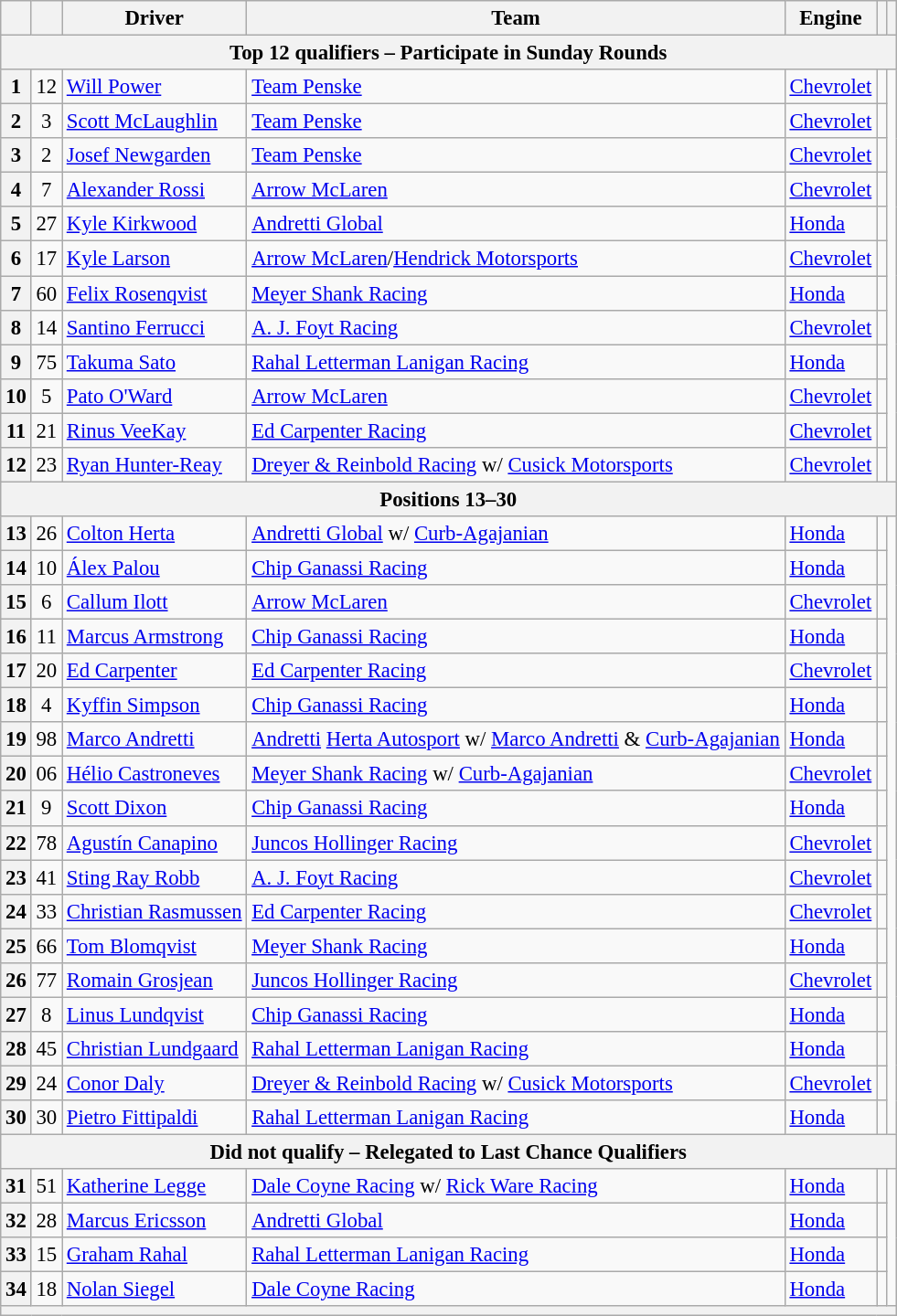<table class="wikitable" style="font-size:95%;">
<tr>
<th></th>
<th></th>
<th>Driver</th>
<th>Team</th>
<th>Engine</th>
<th></th>
<th></th>
</tr>
<tr>
<th colspan=7>Top 12 qualifiers – Participate in Sunday Rounds</th>
</tr>
<tr>
<th>1</th>
<td align="center">12</td>
<td> <a href='#'>Will Power</a> </td>
<td><a href='#'>Team Penske</a></td>
<td><a href='#'>Chevrolet</a></td>
<td></td>
</tr>
<tr>
<th>2</th>
<td align="center">3</td>
<td> <a href='#'>Scott McLaughlin</a></td>
<td><a href='#'>Team Penske</a></td>
<td><a href='#'>Chevrolet</a></td>
<td></td>
</tr>
<tr>
<th>3</th>
<td align="center">2</td>
<td> <a href='#'>Josef Newgarden</a> </td>
<td><a href='#'>Team Penske</a></td>
<td><a href='#'>Chevrolet</a></td>
<td></td>
</tr>
<tr>
<th>4</th>
<td align="center">7</td>
<td> <a href='#'>Alexander Rossi</a> </td>
<td><a href='#'>Arrow McLaren</a></td>
<td><a href='#'>Chevrolet</a></td>
<td></td>
</tr>
<tr>
<th>5</th>
<td align="center">27</td>
<td> <a href='#'>Kyle Kirkwood</a></td>
<td><a href='#'>Andretti Global</a></td>
<td><a href='#'>Honda</a></td>
<td></td>
</tr>
<tr>
<th>6</th>
<td align="center">17</td>
<td> <a href='#'>Kyle Larson</a> </td>
<td><a href='#'>Arrow McLaren</a>/<a href='#'>Hendrick Motorsports</a></td>
<td><a href='#'>Chevrolet</a></td>
<td></td>
</tr>
<tr>
<th>7</th>
<td align="center">60</td>
<td> <a href='#'>Felix Rosenqvist</a></td>
<td><a href='#'>Meyer Shank Racing</a></td>
<td><a href='#'>Honda</a></td>
<td></td>
</tr>
<tr>
<th>8</th>
<td align="center">14</td>
<td> <a href='#'>Santino Ferrucci</a></td>
<td><a href='#'>A. J. Foyt Racing</a></td>
<td><a href='#'>Chevrolet</a></td>
<td></td>
</tr>
<tr>
<th>9</th>
<td align="center">75</td>
<td> <a href='#'>Takuma Sato</a> </td>
<td><a href='#'>Rahal Letterman Lanigan Racing</a></td>
<td><a href='#'>Honda</a></td>
<td></td>
</tr>
<tr>
<th>10</th>
<td align="center">5</td>
<td> <a href='#'>Pato O'Ward</a></td>
<td><a href='#'>Arrow McLaren</a></td>
<td><a href='#'>Chevrolet</a></td>
<td></td>
</tr>
<tr>
<th>11</th>
<td align="center">21</td>
<td> <a href='#'>Rinus VeeKay</a></td>
<td><a href='#'>Ed Carpenter Racing</a></td>
<td><a href='#'>Chevrolet</a></td>
<td></td>
</tr>
<tr>
<th>12</th>
<td align="center">23</td>
<td> <a href='#'>Ryan Hunter-Reay</a> </td>
<td><a href='#'>Dreyer & Reinbold Racing</a> w/ <a href='#'>Cusick Motorsports</a></td>
<td><a href='#'>Chevrolet</a></td>
<td></td>
</tr>
<tr>
<th colspan=7>Positions 13–30</th>
</tr>
<tr>
<th>13</th>
<td align="center">26</td>
<td> <a href='#'>Colton Herta</a></td>
<td><a href='#'>Andretti Global</a> w/ <a href='#'>Curb-Agajanian</a></td>
<td><a href='#'>Honda</a></td>
<td></td>
</tr>
<tr>
<th>14</th>
<td align="center">10</td>
<td> <a href='#'>Álex Palou</a></td>
<td><a href='#'>Chip Ganassi Racing</a></td>
<td><a href='#'>Honda</a></td>
<td></td>
</tr>
<tr>
<th>15</th>
<td align="center">6</td>
<td> <a href='#'>Callum Ilott</a></td>
<td><a href='#'>Arrow McLaren</a></td>
<td><a href='#'>Chevrolet</a></td>
<td></td>
</tr>
<tr>
<th>16</th>
<td align="center">11</td>
<td> <a href='#'>Marcus Armstrong</a> </td>
<td><a href='#'>Chip Ganassi Racing</a></td>
<td><a href='#'>Honda</a></td>
<td></td>
</tr>
<tr>
<th>17</th>
<td align="center">20</td>
<td> <a href='#'>Ed Carpenter</a></td>
<td><a href='#'>Ed Carpenter Racing</a></td>
<td><a href='#'>Chevrolet</a></td>
<td></td>
</tr>
<tr>
<th>18</th>
<td align="center">4</td>
<td> <a href='#'>Kyffin Simpson</a> </td>
<td><a href='#'>Chip Ganassi Racing</a></td>
<td><a href='#'>Honda</a></td>
<td></td>
</tr>
<tr>
<th>19</th>
<td align="center">98</td>
<td> <a href='#'>Marco Andretti</a></td>
<td><a href='#'>Andretti</a> <a href='#'>Herta Autosport</a> w/ <a href='#'>Marco Andretti</a> & <a href='#'>Curb-Agajanian</a></td>
<td><a href='#'>Honda</a></td>
<td></td>
</tr>
<tr>
<th>20</th>
<td align="center">06</td>
<td> <a href='#'>Hélio Castroneves</a> </td>
<td><a href='#'>Meyer Shank Racing</a> w/ <a href='#'>Curb-Agajanian</a></td>
<td><a href='#'>Chevrolet</a></td>
<td></td>
</tr>
<tr>
<th>21</th>
<td align="center">9</td>
<td> <a href='#'>Scott Dixon</a> </td>
<td><a href='#'>Chip Ganassi Racing</a></td>
<td><a href='#'>Honda</a></td>
<td></td>
</tr>
<tr>
<th>22</th>
<td align="center">78</td>
<td> <a href='#'>Agustín Canapino</a></td>
<td><a href='#'>Juncos Hollinger Racing</a></td>
<td><a href='#'>Chevrolet</a></td>
<td></td>
</tr>
<tr>
<th>23</th>
<td align="center">41</td>
<td> <a href='#'>Sting Ray Robb</a></td>
<td><a href='#'>A. J. Foyt Racing</a></td>
<td><a href='#'>Chevrolet</a></td>
<td></td>
</tr>
<tr>
<th>24</th>
<td align="center">33</td>
<td> <a href='#'>Christian Rasmussen</a> </td>
<td><a href='#'>Ed Carpenter Racing</a></td>
<td><a href='#'>Chevrolet</a></td>
<td></td>
</tr>
<tr>
<th>25</th>
<td align="center">66</td>
<td> <a href='#'>Tom Blomqvist</a> </td>
<td><a href='#'>Meyer Shank Racing</a></td>
<td><a href='#'>Honda</a></td>
<td></td>
</tr>
<tr>
<th>26</th>
<td align="center">77</td>
<td> <a href='#'>Romain Grosjean</a></td>
<td><a href='#'>Juncos Hollinger Racing</a></td>
<td><a href='#'>Chevrolet</a></td>
<td></td>
</tr>
<tr>
<th>27</th>
<td align="center">8</td>
<td> <a href='#'>Linus Lundqvist</a> </td>
<td><a href='#'>Chip Ganassi Racing</a></td>
<td><a href='#'>Honda</a></td>
<td></td>
</tr>
<tr>
<th>28</th>
<td align="center">45</td>
<td> <a href='#'>Christian Lundgaard</a></td>
<td><a href='#'>Rahal Letterman Lanigan Racing</a></td>
<td><a href='#'>Honda</a></td>
<td></td>
</tr>
<tr>
<th>29</th>
<td align="center">24</td>
<td> <a href='#'>Conor Daly</a></td>
<td><a href='#'>Dreyer & Reinbold Racing</a> w/ <a href='#'>Cusick Motorsports</a></td>
<td><a href='#'>Chevrolet</a></td>
<td></td>
</tr>
<tr>
<th>30</th>
<td align="center">30</td>
<td> <a href='#'>Pietro Fittipaldi</a></td>
<td><a href='#'>Rahal Letterman Lanigan Racing</a></td>
<td><a href='#'>Honda</a></td>
<td></td>
</tr>
<tr>
<th colspan=7>Did not qualify – Relegated to Last Chance Qualifiers</th>
</tr>
<tr>
<th>31</th>
<td align="center">51</td>
<td> <a href='#'>Katherine Legge</a></td>
<td><a href='#'>Dale Coyne Racing</a> w/ <a href='#'>Rick Ware Racing</a></td>
<td><a href='#'>Honda</a></td>
<td></td>
</tr>
<tr>
<th>32</th>
<td align="center">28</td>
<td> <a href='#'>Marcus Ericsson</a> </td>
<td><a href='#'>Andretti Global</a></td>
<td><a href='#'>Honda</a></td>
<td></td>
</tr>
<tr>
<th>33</th>
<td align="center">15</td>
<td> <a href='#'>Graham Rahal</a></td>
<td><a href='#'>Rahal Letterman Lanigan Racing</a></td>
<td><a href='#'>Honda</a></td>
<td></td>
</tr>
<tr>
<th>34</th>
<td align="center">18</td>
<td> <a href='#'>Nolan Siegel</a> </td>
<td><a href='#'>Dale Coyne Racing</a></td>
<td><a href='#'>Honda</a></td>
<td></td>
</tr>
<tr>
<th colspan=7></th>
</tr>
</table>
